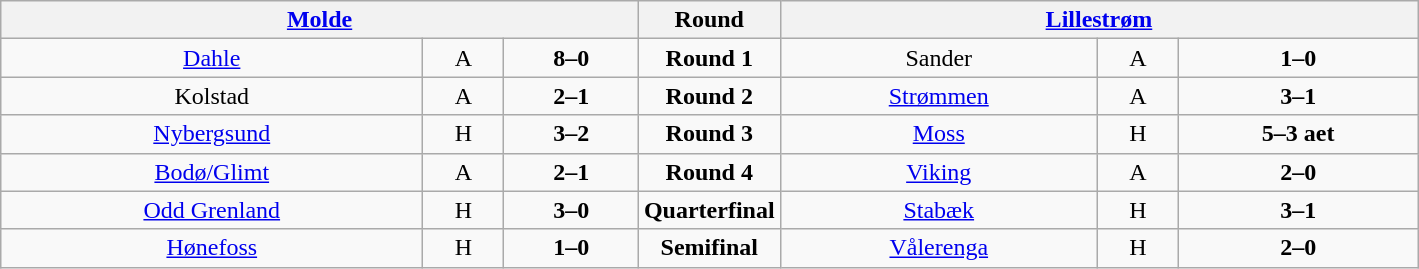<table border=1 class=wikitable style="text-align:center">
<tr valign=top>
<th width=45% colspan=3><a href='#'>Molde</a></th>
<th width=10%>Round</th>
<th width=45% colspan=3><a href='#'>Lillestrøm</a></th>
</tr>
<tr valign=top>
<td><a href='#'>Dahle</a></td>
<td>A</td>
<td><strong>8–0</strong></td>
<td><strong>Round 1</strong></td>
<td>Sander</td>
<td>A</td>
<td><strong>1–0</strong></td>
</tr>
<tr valign=top>
<td>Kolstad</td>
<td>A</td>
<td><strong>2–1</strong></td>
<td><strong>Round 2</strong></td>
<td><a href='#'>Strømmen</a></td>
<td>A</td>
<td><strong>3–1</strong></td>
</tr>
<tr valign=top>
<td><a href='#'>Nybergsund</a></td>
<td>H</td>
<td><strong>3–2</strong></td>
<td><strong>Round 3</strong></td>
<td><a href='#'>Moss</a></td>
<td>H</td>
<td><strong>5–3 aet</strong></td>
</tr>
<tr valign=top>
<td><a href='#'>Bodø/Glimt</a></td>
<td>A</td>
<td><strong>2–1</strong></td>
<td><strong>Round 4</strong></td>
<td><a href='#'>Viking</a></td>
<td>A</td>
<td><strong>2–0</strong></td>
</tr>
<tr valign=top>
<td><a href='#'>Odd Grenland</a></td>
<td>H</td>
<td><strong>3–0</strong></td>
<td><strong>Quarterfinal</strong></td>
<td><a href='#'>Stabæk</a></td>
<td>H</td>
<td><strong>3–1</strong></td>
</tr>
<tr valign=top>
<td><a href='#'>Hønefoss</a></td>
<td>H</td>
<td><strong>1–0</strong></td>
<td><strong>Semifinal</strong></td>
<td><a href='#'>Vålerenga</a></td>
<td>H</td>
<td><strong>2–0</strong></td>
</tr>
</table>
